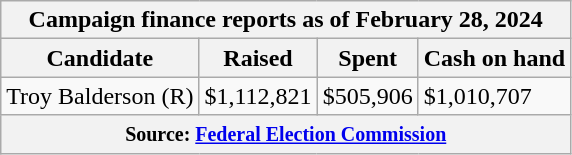<table class="wikitable sortable">
<tr>
<th colspan=4>Campaign finance reports as of February 28, 2024</th>
</tr>
<tr style="text-align:center;">
<th>Candidate</th>
<th>Raised</th>
<th>Spent</th>
<th>Cash on hand</th>
</tr>
<tr>
<td>Troy Balderson (R)</td>
<td>$1,112,821</td>
<td>$505,906</td>
<td>$1,010,707</td>
</tr>
<tr>
<th colspan="4"><small>Source: <a href='#'>Federal Election Commission</a></small></th>
</tr>
</table>
